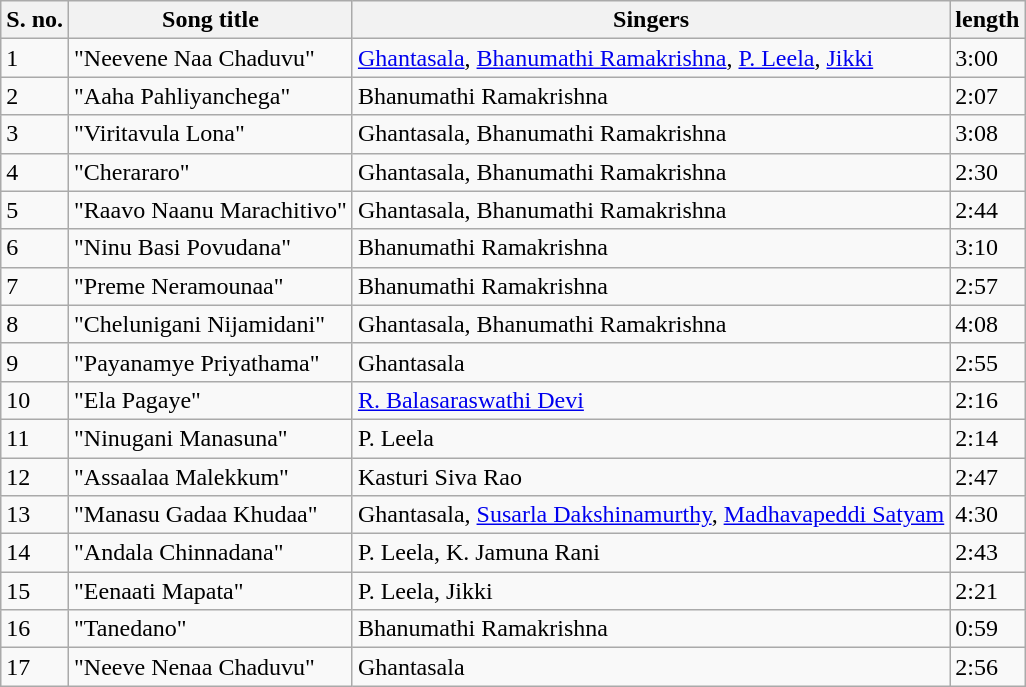<table class="wikitable">
<tr>
<th>S. no.</th>
<th>Song title</th>
<th>Singers</th>
<th>length</th>
</tr>
<tr>
<td>1</td>
<td>"Neevene Naa Chaduvu"</td>
<td><a href='#'>Ghantasala</a>, <a href='#'>Bhanumathi Ramakrishna</a>, <a href='#'>P. Leela</a>, <a href='#'>Jikki</a></td>
<td>3:00</td>
</tr>
<tr>
<td>2</td>
<td>"Aaha Pahliyanchega"</td>
<td>Bhanumathi Ramakrishna</td>
<td>2:07</td>
</tr>
<tr>
<td>3</td>
<td>"Viritavula Lona"</td>
<td>Ghantasala, Bhanumathi Ramakrishna</td>
<td>3:08</td>
</tr>
<tr>
<td>4</td>
<td>"Cherararo"</td>
<td>Ghantasala, Bhanumathi Ramakrishna</td>
<td>2:30</td>
</tr>
<tr>
<td>5</td>
<td>"Raavo Naanu Marachitivo"</td>
<td>Ghantasala, Bhanumathi Ramakrishna</td>
<td>2:44</td>
</tr>
<tr>
<td>6</td>
<td>"Ninu Basi Povudana"</td>
<td>Bhanumathi Ramakrishna</td>
<td>3:10</td>
</tr>
<tr>
<td>7</td>
<td>"Preme Neramounaa"</td>
<td>Bhanumathi Ramakrishna</td>
<td>2:57</td>
</tr>
<tr>
<td>8</td>
<td>"Chelunigani Nijamidani"</td>
<td>Ghantasala, Bhanumathi Ramakrishna</td>
<td>4:08</td>
</tr>
<tr>
<td>9</td>
<td>"Payanamye Priyathama"</td>
<td>Ghantasala</td>
<td>2:55</td>
</tr>
<tr>
<td>10</td>
<td>"Ela Pagaye"</td>
<td><a href='#'>R. Balasaraswathi Devi</a></td>
<td>2:16</td>
</tr>
<tr>
<td>11</td>
<td>"Ninugani Manasuna"</td>
<td>P. Leela</td>
<td>2:14</td>
</tr>
<tr>
<td>12</td>
<td>"Assaalaa Malekkum"</td>
<td>Kasturi Siva Rao</td>
<td>2:47</td>
</tr>
<tr>
<td>13</td>
<td>"Manasu Gadaa Khudaa"</td>
<td>Ghantasala, <a href='#'>Susarla Dakshinamurthy</a>, <a href='#'>Madhavapeddi Satyam</a></td>
<td>4:30</td>
</tr>
<tr>
<td>14</td>
<td>"Andala Chinnadana"</td>
<td>P. Leela, K. Jamuna Rani</td>
<td>2:43</td>
</tr>
<tr>
<td>15</td>
<td>"Eenaati Mapata"</td>
<td>P. Leela, Jikki</td>
<td>2:21</td>
</tr>
<tr>
<td>16</td>
<td>"Tanedano"</td>
<td>Bhanumathi Ramakrishna</td>
<td>0:59</td>
</tr>
<tr>
<td>17</td>
<td>"Neeve Nenaa Chaduvu"</td>
<td>Ghantasala</td>
<td>2:56</td>
</tr>
</table>
